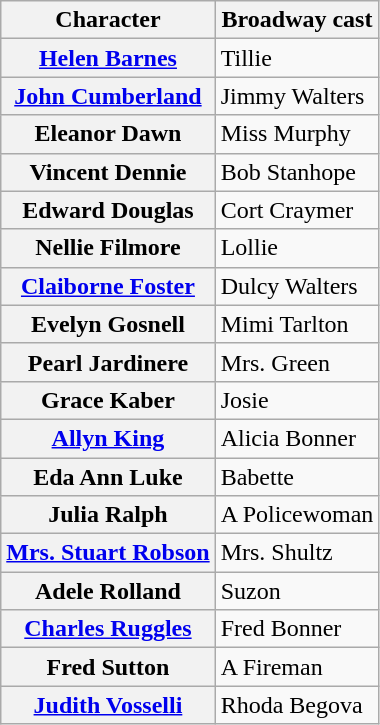<table class="wikitable plainrowheaders">
<tr>
<th scope="col">Character</th>
<th scope="col">Broadway cast</th>
</tr>
<tr>
<th scope="row"><a href='#'>Helen Barnes</a></th>
<td>Tillie</td>
</tr>
<tr>
<th scope="row"><a href='#'>John Cumberland</a></th>
<td>Jimmy Walters</td>
</tr>
<tr>
<th scope="row">Eleanor Dawn</th>
<td>Miss Murphy</td>
</tr>
<tr>
<th scope="row">Vincent Dennie</th>
<td>Bob Stanhope</td>
</tr>
<tr>
<th scope="row">Edward Douglas</th>
<td>Cort Craymer</td>
</tr>
<tr>
<th scope="row">Nellie Filmore</th>
<td>Lollie</td>
</tr>
<tr>
<th scope="row"><a href='#'>Claiborne Foster</a></th>
<td>Dulcy Walters</td>
</tr>
<tr>
<th scope="row">Evelyn Gosnell</th>
<td>Mimi Tarlton</td>
</tr>
<tr>
<th scope="row">Pearl Jardinere</th>
<td>Mrs. Green</td>
</tr>
<tr>
<th scope="row">Grace Kaber</th>
<td>Josie</td>
</tr>
<tr>
<th scope="row"><a href='#'>Allyn King</a></th>
<td>Alicia Bonner</td>
</tr>
<tr>
<th scope="row">Eda Ann Luke</th>
<td>Babette</td>
</tr>
<tr>
<th scope="row">Julia Ralph</th>
<td>A Policewoman</td>
</tr>
<tr>
<th scope="row"><a href='#'>Mrs. Stuart Robson</a></th>
<td>Mrs. Shultz</td>
</tr>
<tr>
<th scope="row">Adele Rolland</th>
<td>Suzon</td>
</tr>
<tr>
<th scope="row"><a href='#'>Charles Ruggles</a></th>
<td>Fred Bonner</td>
</tr>
<tr>
<th scope="row">Fred Sutton</th>
<td>A Fireman</td>
</tr>
<tr>
<th scope="row"><a href='#'>Judith Vosselli</a></th>
<td>Rhoda Begova</td>
</tr>
</table>
